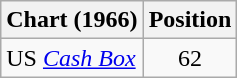<table class="wikitable">
<tr>
<th>Chart (1966)</th>
<th>Position</th>
</tr>
<tr>
<td>US <a href='#'><em>Cash Box</em></a></td>
<td align="center">62</td>
</tr>
</table>
